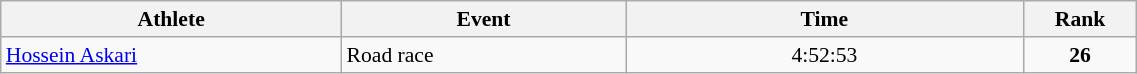<table class="wikitable" width="60%" style="text-align:center; font-size:90%">
<tr>
<th width="30%">Athlete</th>
<th width="25%">Event</th>
<th width="35%">Time</th>
<th width="10%">Rank</th>
</tr>
<tr>
<td align="left"><a href='#'>Hossein Askari</a></td>
<td align="left">Road race</td>
<td>4:52:53</td>
<td><strong>26</strong></td>
</tr>
</table>
